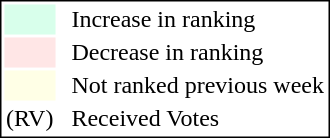<table style="border:1px solid black;">
<tr>
<td style="background:#D8FFEB; width:20px;"></td>
<td> </td>
<td>Increase in ranking</td>
</tr>
<tr>
<td style="background:#FFE6E6; width:20px;"></td>
<td> </td>
<td>Decrease in ranking</td>
</tr>
<tr>
<td style="background:#FFFFE6; width:20px;"></td>
<td> </td>
<td>Not ranked previous week</td>
</tr>
<tr>
<td>(RV)</td>
<td> </td>
<td>Received Votes</td>
</tr>
</table>
